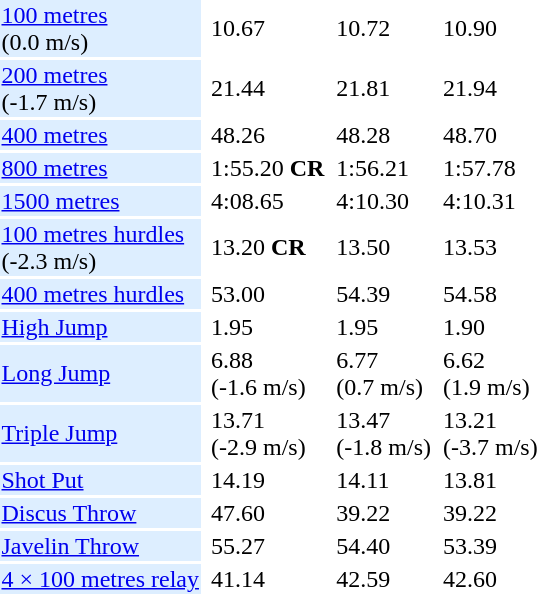<table>
<tr>
<td bgcolor = DDEEFF><a href='#'>100 metres</a> <br> (0.0 m/s)</td>
<td></td>
<td>10.67</td>
<td></td>
<td>10.72</td>
<td></td>
<td>10.90</td>
</tr>
<tr>
<td bgcolor = DDEEFF><a href='#'>200 metres</a> <br> (-1.7 m/s)</td>
<td></td>
<td>21.44</td>
<td></td>
<td>21.81</td>
<td></td>
<td>21.94</td>
</tr>
<tr>
<td bgcolor = DDEEFF><a href='#'>400 metres</a></td>
<td></td>
<td>48.26</td>
<td></td>
<td>48.28</td>
<td></td>
<td>48.70</td>
</tr>
<tr>
<td bgcolor = DDEEFF><a href='#'>800 metres</a></td>
<td></td>
<td>1:55.20 <strong>CR</strong></td>
<td></td>
<td>1:56.21</td>
<td></td>
<td>1:57.78</td>
</tr>
<tr>
<td bgcolor = DDEEFF><a href='#'>1500 metres</a></td>
<td></td>
<td>4:08.65</td>
<td></td>
<td>4:10.30</td>
<td></td>
<td>4:10.31</td>
</tr>
<tr>
<td bgcolor = DDEEFF><a href='#'>100 metres hurdles</a> <br> (-2.3 m/s)</td>
<td></td>
<td>13.20 <strong>CR</strong></td>
<td></td>
<td>13.50</td>
<td></td>
<td>13.53</td>
</tr>
<tr>
<td bgcolor = DDEEFF><a href='#'>400 metres hurdles</a></td>
<td></td>
<td>53.00</td>
<td></td>
<td>54.39</td>
<td></td>
<td>54.58</td>
</tr>
<tr>
<td bgcolor = DDEEFF><a href='#'>High Jump</a></td>
<td></td>
<td>1.95</td>
<td></td>
<td>1.95</td>
<td></td>
<td>1.90</td>
</tr>
<tr>
<td bgcolor = DDEEFF><a href='#'>Long Jump</a></td>
<td></td>
<td>6.88 <br> (-1.6 m/s)</td>
<td></td>
<td>6.77 <br> (0.7 m/s)</td>
<td></td>
<td>6.62 <br> (1.9 m/s)</td>
</tr>
<tr>
<td bgcolor = DDEEFF><a href='#'>Triple Jump</a></td>
<td></td>
<td>13.71 <br> (-2.9 m/s)</td>
<td></td>
<td>13.47 <br> (-1.8 m/s)</td>
<td></td>
<td>13.21 <br> (-3.7 m/s)</td>
</tr>
<tr>
<td bgcolor = DDEEFF><a href='#'>Shot Put</a></td>
<td></td>
<td>14.19</td>
<td></td>
<td>14.11</td>
<td></td>
<td>13.81</td>
</tr>
<tr>
<td bgcolor = DDEEFF><a href='#'>Discus Throw</a></td>
<td></td>
<td>47.60</td>
<td></td>
<td>39.22</td>
<td></td>
<td>39.22</td>
</tr>
<tr>
<td bgcolor = DDEEFF><a href='#'>Javelin Throw</a></td>
<td></td>
<td>55.27</td>
<td></td>
<td>54.40</td>
<td></td>
<td>53.39</td>
</tr>
<tr>
<td bgcolor = DDEEFF><a href='#'>4 × 100 metres relay</a></td>
<td></td>
<td>41.14</td>
<td></td>
<td>42.59</td>
<td></td>
<td>42.60</td>
</tr>
</table>
